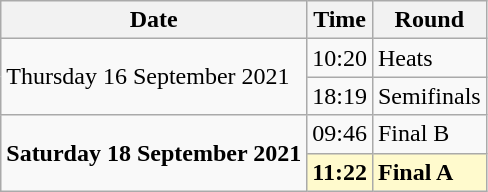<table class="wikitable">
<tr>
<th>Date</th>
<th>Time</th>
<th>Round</th>
</tr>
<tr>
<td rowspan=2>Thursday 16 September 2021</td>
<td>10:20</td>
<td>Heats</td>
</tr>
<tr>
<td>18:19</td>
<td>Semifinals</td>
</tr>
<tr>
<td rowspan=2><strong>Saturday 18 September 2021</strong></td>
<td>09:46</td>
<td>Final B</td>
</tr>
<tr>
<td style=background:lemonchiffon><strong>11:22</strong></td>
<td style=background:lemonchiffon><strong>Final A</strong></td>
</tr>
</table>
